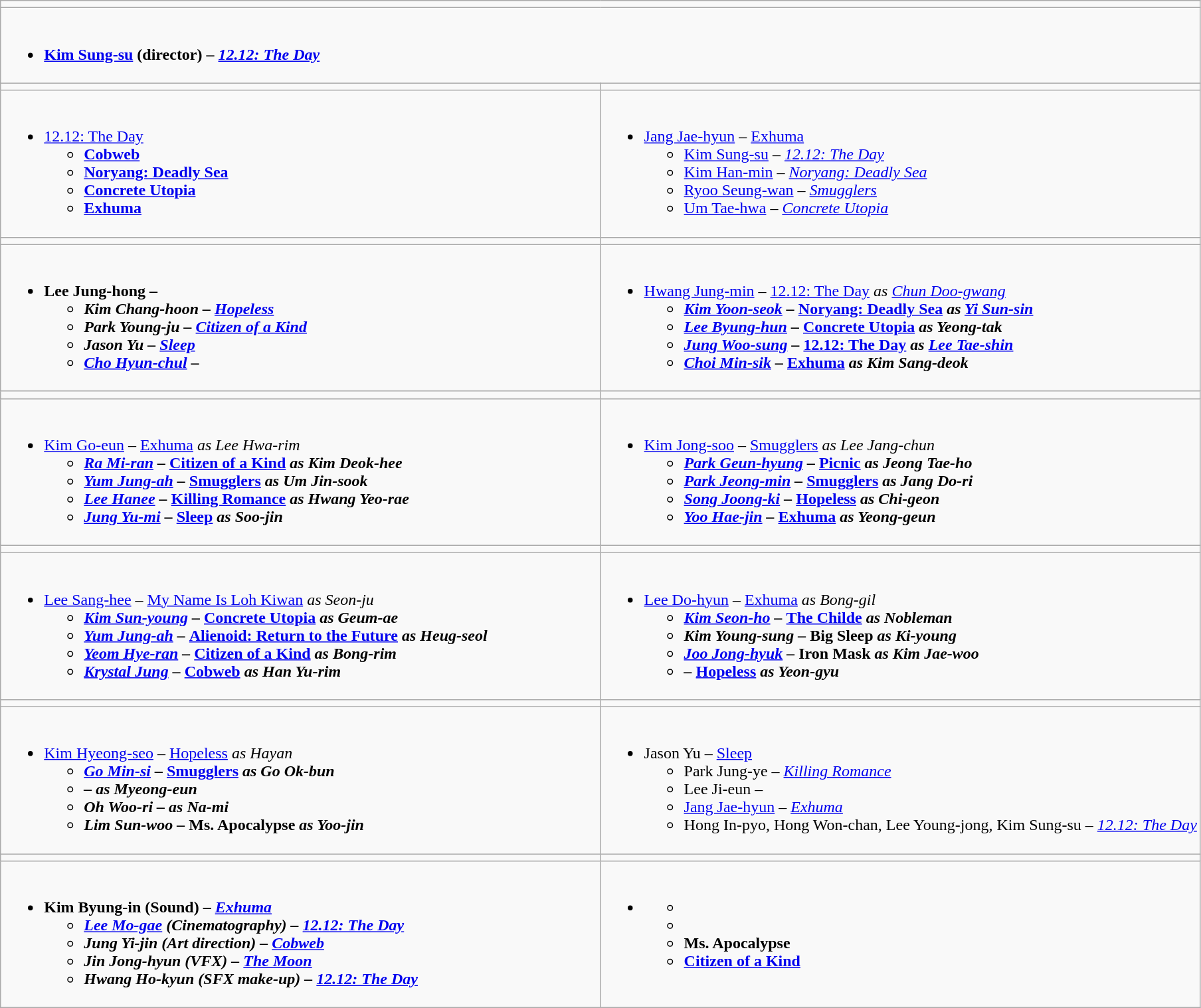<table class="wikitable">
<tr>
<td colspan="2" style="width:100%"></td>
</tr>
<tr>
<td colspan="2" style="vertical-align:top"><br><ul><li><strong><a href='#'>Kim Sung-su</a> (director) – <em><a href='#'>12.12: The Day</a><strong><em></li></ul></td>
</tr>
<tr>
<td style="width:50%"></td>
<td style="width:50%"></td>
</tr>
<tr>
<td style="vertical-align:top"><br><ul><li></em></strong><a href='#'>12.12: The Day</a><strong><em><ul><li></em><a href='#'>Cobweb</a><em></li><li></em><a href='#'>Noryang: Deadly Sea</a><em></li><li></em><a href='#'>Concrete Utopia</a><em></li><li></em><a href='#'>Exhuma</a><em></li></ul></li></ul></td>
<td style="vertical-align:top"><br><ul><li></strong><a href='#'>Jang Jae-hyun</a> – </em><a href='#'>Exhuma</a></em></strong><ul><li><a href='#'>Kim Sung-su</a> – <em><a href='#'>12.12: The Day</a></em></li><li><a href='#'>Kim Han-min</a> – <em><a href='#'>Noryang: Deadly Sea</a></em></li><li><a href='#'>Ryoo Seung-wan</a> – <em><a href='#'>Smugglers</a></em></li><li><a href='#'>Um Tae-hwa</a> – <em><a href='#'>Concrete Utopia</a></em></li></ul></li></ul></td>
</tr>
<tr>
<td style="width:50%"></td>
<td style="width:50%"></td>
</tr>
<tr>
<td style="vertical-align:top"><br><ul><li><strong>Lee Jung-hong – <em><strong><em><ul><li>Kim Chang-hoon – </em><a href='#'>Hopeless</a><em></li><li>Park Young-ju – </em><a href='#'>Citizen of a Kind</a><em></li><li>Jason Yu – </em><a href='#'>Sleep</a><em></li><li><a href='#'>Cho Hyun-chul</a> – </em><em></li></ul></li></ul></td>
<td style="vertical-align:top"><br><ul><li></strong><a href='#'>Hwang Jung-min</a> – </em><a href='#'>12.12: The Day</a><em> as <a href='#'>Chun Doo-gwang</a><strong><ul><li><a href='#'>Kim Yoon-seok</a> – </em><a href='#'>Noryang: Deadly Sea</a><em> as <a href='#'>Yi Sun-sin</a></li><li><a href='#'>Lee Byung-hun</a> – </em><a href='#'>Concrete Utopia</a><em> as Yeong-tak</li><li><a href='#'>Jung Woo-sung</a> – </em><a href='#'>12.12: The Day</a><em> as <a href='#'>Lee Tae-shin</a></li><li><a href='#'>Choi Min-sik</a> – </em><a href='#'>Exhuma</a><em> as Kim Sang-deok</li></ul></li></ul></td>
</tr>
<tr>
<td style="width:50%"></td>
<td style="width:50%"></td>
</tr>
<tr>
<td style="vertical-align:top"><br><ul><li></strong><a href='#'>Kim Go-eun</a> – </em><a href='#'>Exhuma</a><em> as Lee Hwa-rim<strong><ul><li><a href='#'>Ra Mi-ran</a> – </em><a href='#'>Citizen of a Kind</a><em> as Kim Deok-hee</li><li><a href='#'>Yum Jung-ah</a> – </em><a href='#'>Smugglers</a><em> as Um Jin-sook</li><li><a href='#'>Lee Hanee</a> – </em><a href='#'>Killing Romance</a><em> as Hwang Yeo-rae</li><li><a href='#'>Jung Yu-mi</a> – </em><a href='#'>Sleep</a><em> as Soo-jin</li></ul></li></ul></td>
<td style="vertical-align:top"><br><ul><li></strong><a href='#'>Kim Jong-soo</a> – </em><a href='#'>Smugglers</a><em> as Lee Jang-сhun<strong><ul><li><a href='#'>Park Geun-hyung</a> – </em><a href='#'>Picnic</a><em> as Jeong Tae-ho</li><li><a href='#'>Park Jeong-min</a> – </em><a href='#'>Smugglers</a><em> as Jang Do-ri</li><li><a href='#'>Song Joong-ki</a> – </em><a href='#'>Hopeless</a><em> as Chi-geon</li><li><a href='#'>Yoo Hae-jin</a> – </em><a href='#'>Exhuma</a><em> as Yeong-geun</li></ul></li></ul></td>
</tr>
<tr>
<td style="width:50%"></td>
<td style="width:50%"></td>
</tr>
<tr>
<td style="vertical-align:top"><br><ul><li></strong><a href='#'>Lee Sang-hee</a> – </em><a href='#'>My Name Is Loh Kiwan</a><em> as Seon-ju<strong><ul><li><a href='#'>Kim Sun-young</a> – </em><a href='#'>Concrete Utopia</a><em> as Geum-ae</li><li><a href='#'>Yum Jung-ah</a> – </em><a href='#'>Alienoid: Return to the Future</a><em> as Heug-seol</li><li><a href='#'>Yeom Hye-ran</a> – </em><a href='#'>Citizen of a Kind</a><em> as Bong-rim</li><li><a href='#'>Krystal Jung</a> – </em><a href='#'>Cobweb</a><em> as Han Yu-rim</li></ul></li></ul></td>
<td style="vertical-align:top"><br><ul><li></strong><a href='#'>Lee Do-hyun</a> – </em><a href='#'>Exhuma</a><em> as Bong-gil<strong><ul><li><a href='#'>Kim Seon-ho</a> – </em><a href='#'>The Childe</a><em> as Nobleman</li><li>Kim Young-sung – </em>Big Sleep<em> as Ki-young</li><li><a href='#'>Joo Jong-hyuk</a> – </em>Iron Mask<em> as Kim Jae-woo</li><li> – </em><a href='#'>Hopeless</a><em> as Yeon-gyu</li></ul></li></ul></td>
</tr>
<tr>
<td style="width:50%"></td>
<td style="width:50%"></td>
</tr>
<tr>
<td style="vertical-align:top"><br><ul><li></strong><a href='#'>Kim Hyeong-seo</a> – </em><a href='#'>Hopeless</a><em> as Hayan<strong><ul><li><a href='#'>Go Min-si</a> – </em><a href='#'>Smugglers</a><em> as Go Ok-bun</li><li> – </em><em> as Myeong-eun</li><li>Oh Woo-ri – </em><em> as Na-mi</li><li>Lim Sun-woo – </em>Ms. Apocalypse<em> as Yoo-jin</li></ul></li></ul></td>
<td style="vertical-align:top"><br><ul><li></strong>Jason Yu – </em><a href='#'>Sleep</a></em></strong><ul><li>Park Jung-ye – <em><a href='#'>Killing Romance</a></em></li><li>Lee Ji-eun – <em></em></li><li><a href='#'>Jang Jae-hyun</a> – <em><a href='#'>Exhuma</a></em></li><li>Hong In-pyo, Hong Won-chan, Lee Young-jong, Kim Sung-su – <em><a href='#'>12.12: The Day</a></em></li></ul></li></ul></td>
</tr>
<tr>
<td style="width:50%"></td>
<td style="width:50%"></td>
</tr>
<tr>
<td style="vertical-align:top"><br><ul><li><strong>Kim Byung-in (Sound) – <em><a href='#'>Exhuma</a><strong><em><ul><li><a href='#'>Lee Mo-gae</a> (Cinematography) – </em><a href='#'>12.12: The Day</a><em></li><li>Jung Yi-jin (Art direction) – </em><a href='#'>Cobweb</a><em></li><li>Jin Jong-hyun (VFX) – </em><a href='#'>The Moon</a><em></li><li>Hwang Ho-kyun (SFX make-up) – </em><a href='#'>12.12: The Day</a><em></li></ul></li></ul></td>
<td colspan="2" style="vertical-align:top"><br><ul><li></em></strong><strong><em><ul><li></em><em></li><li></em><em></li><li></em>Ms. Apocalypse<em></li><li></em><a href='#'>Citizen of a Kind</a><em></li></ul></li></ul></td>
</tr>
</table>
